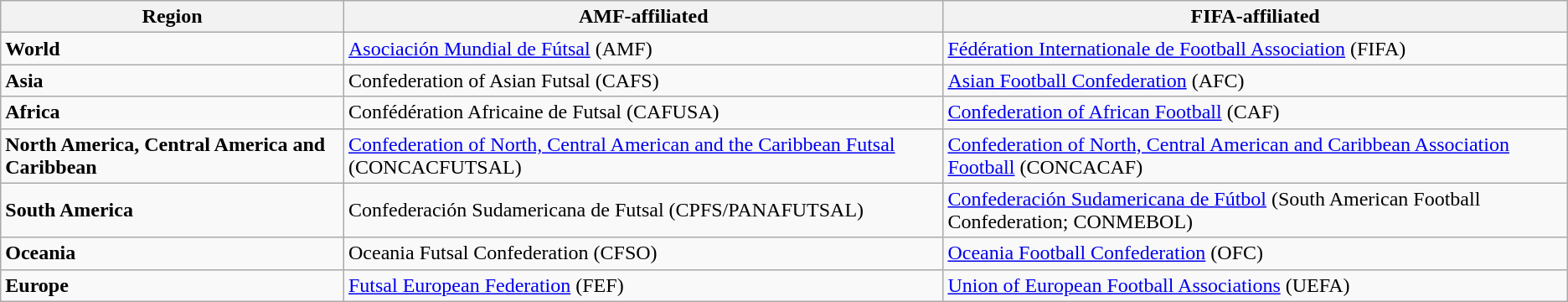<table class="wikitable">
<tr>
<th>Region</th>
<th>AMF-affiliated</th>
<th>FIFA-affiliated</th>
</tr>
<tr>
<td><strong>World</strong></td>
<td><a href='#'>Asociación Mundial de Fútsal</a> (AMF)</td>
<td><a href='#'>Fédération Internationale de Football Association</a> (FIFA)</td>
</tr>
<tr>
<td><strong>Asia</strong></td>
<td>Confederation of Asian Futsal (CAFS)</td>
<td><a href='#'>Asian Football Confederation</a> (AFC)</td>
</tr>
<tr>
<td><strong>Africa</strong></td>
<td>Confédération Africaine de Futsal (CAFUSA)</td>
<td><a href='#'>Confederation of African Football</a> (CAF)</td>
</tr>
<tr>
<td><strong>North America, Central America and Caribbean</strong></td>
<td><a href='#'>Confederation of North, Central American and the Caribbean Futsal</a> (CONCACFUTSAL)</td>
<td><a href='#'>Confederation of North, Central American and Caribbean Association Football</a> (CONCACAF)</td>
</tr>
<tr>
<td><strong>South America</strong></td>
<td>Confederación Sudamericana de Futsal (CPFS/PANAFUTSAL)</td>
<td><a href='#'>Confederación Sudamericana de Fútbol</a> (South American Football Confederation; CONMEBOL)</td>
</tr>
<tr>
<td><strong>Oceania</strong></td>
<td>Oceania Futsal Confederation (CFSO)</td>
<td><a href='#'>Oceania Football Confederation</a> (OFC)</td>
</tr>
<tr>
<td><strong>Europe</strong></td>
<td><a href='#'>Futsal European Federation</a> (FEF)</td>
<td><a href='#'>Union of European Football Associations</a> (UEFA)</td>
</tr>
</table>
